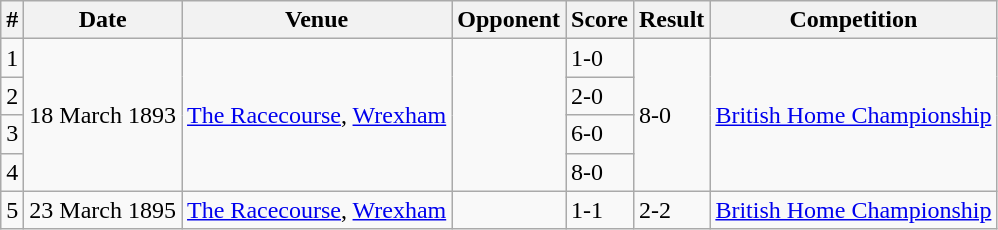<table class="wikitable">
<tr>
<th>#</th>
<th>Date</th>
<th>Venue</th>
<th>Opponent</th>
<th>Score</th>
<th>Result</th>
<th>Competition</th>
</tr>
<tr>
<td>1</td>
<td rowspan=4>18 March 1893</td>
<td rowspan=4><a href='#'>The Racecourse</a>, <a href='#'>Wrexham</a></td>
<td rowspan=4></td>
<td>1-0</td>
<td rowspan=4>8-0</td>
<td rowspan=4><a href='#'>British Home Championship</a></td>
</tr>
<tr>
<td>2</td>
<td>2-0</td>
</tr>
<tr>
<td>3</td>
<td>6-0</td>
</tr>
<tr>
<td>4</td>
<td>8-0</td>
</tr>
<tr>
<td>5</td>
<td>23 March 1895</td>
<td><a href='#'>The Racecourse</a>, <a href='#'>Wrexham</a></td>
<td></td>
<td>1-1</td>
<td>2-2</td>
<td><a href='#'>British Home Championship</a></td>
</tr>
</table>
